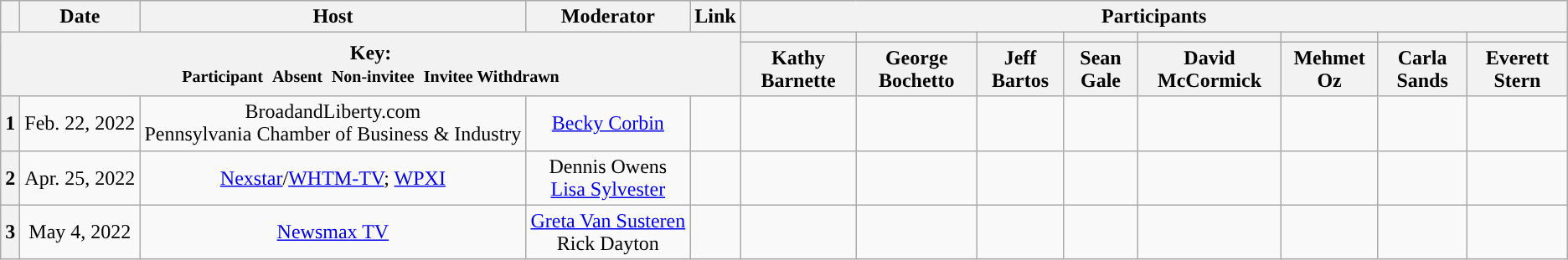<table class="wikitable" style="text-align:center;">
<tr>
<th scope="col"></th>
<th scope="col">Date</th>
<th scope="col">Host</th>
<th scope="col">Moderator</th>
<th scope="col">Link</th>
<th colspan="8" scope="col">Participants</th>
</tr>
<tr>
<th colspan="5" rowspan="2">Key:<br> <small>Participant </small>  <small>Absent </small>  <small>Non-invitee </small>  <small>Invitee  Withdrawn</small></th>
<th scope="col" style="background:"></th>
<th scope="col" style="background:"></th>
<th scope="col" style="background:"></th>
<th scope="col" style="background:"></th>
<th scope="col" style="background:"></th>
<th scope="col" style="background:"></th>
<th scope="col" style="background:"></th>
<th scope="col" style="background:"></th>
</tr>
<tr>
<th scope="col">Kathy Barnette</th>
<th scope="col">George Bochetto</th>
<th scope="col">Jeff Bartos</th>
<th scope="col">Sean Gale</th>
<th scope="col">David McCormick</th>
<th scope="col">Mehmet Oz</th>
<th scope="col">Carla Sands</th>
<th scope="col">Everett Stern</th>
</tr>
<tr>
<th scope="row">1</th>
<td style="white-space:nowrap;">Feb. 22, 2022</td>
<td style="white-space:nowrap;">BroadandLiberty.com<br>Pennsylvania Chamber of Business & Industry</td>
<td style="white-space:nowrap;"><a href='#'>Becky Corbin</a></td>
<td style="white-space:nowrap;"></td>
<td></td>
<td></td>
<td></td>
<td></td>
<td></td>
<td></td>
<td></td>
<td></td>
</tr>
<tr>
<th scope="row">2</th>
<td style="white-space:nowrap;">Apr. 25, 2022</td>
<td style="white-space:nowrap;"><a href='#'>Nexstar</a>/<a href='#'>WHTM-TV</a>; <a href='#'>WPXI</a></td>
<td style="white-space:nowrap;">Dennis Owens<br><a href='#'>Lisa Sylvester</a></td>
<td style="white-space:nowrap;"></td>
<td></td>
<td></td>
<td></td>
<td></td>
<td></td>
<td></td>
<td></td>
<td></td>
</tr>
<tr>
<th scope="row">3</th>
<td style="white-space:nowrap;">May 4, 2022</td>
<td style="white-space:nowrap;"><a href='#'>Newsmax TV</a></td>
<td style="white-space:nowrap;"><a href='#'>Greta Van Susteren</a><br>Rick Dayton</td>
<td style="white-space:nowrap;"></td>
<td></td>
<td></td>
<td></td>
<td></td>
<td></td>
<td></td>
<td></td>
<td></td>
</tr>
</table>
